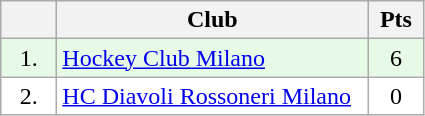<table class="wikitable">
<tr>
<th width="30"></th>
<th width="200">Club</th>
<th width="30">Pts</th>
</tr>
<tr bgcolor="#e6fae6" align="center">
<td>1.</td>
<td align="left"><a href='#'>Hockey Club Milano</a></td>
<td>6</td>
</tr>
<tr bgcolor="#FFFFFF" align="center">
<td>2.</td>
<td align="left"><a href='#'>HC Diavoli Rossoneri Milano</a></td>
<td>0</td>
</tr>
</table>
